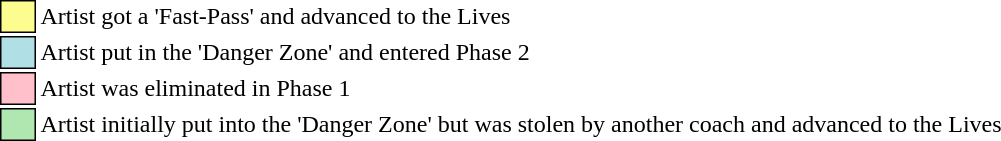<table class="toccolours" style="font-size: 100%">
<tr>
<td style="background:#fdfc8f; border:1px solid black">     </td>
<td>Artist got a 'Fast-Pass' and advanced to the Lives</td>
</tr>
<tr>
<td style="background:#b0e0e6; border:1px solid black">     </td>
<td>Artist put in the 'Danger Zone' and entered Phase 2</td>
</tr>
<tr>
<td style="background: pink; border:1px solid black">     </td>
<td>Artist was eliminated in Phase 1</td>
</tr>
<tr>
<td style="background:#b0e6b0; border:1px solid black">     </td>
<td>Artist initially put into the 'Danger Zone' but was stolen by another coach and advanced to the Lives</td>
</tr>
</table>
